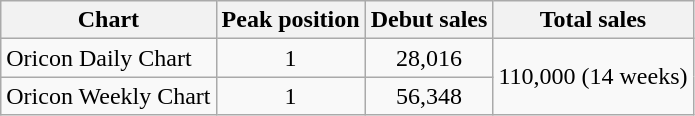<table class="wikitable">
<tr>
<th>Chart</th>
<th>Peak position</th>
<th>Debut sales</th>
<th>Total sales</th>
</tr>
<tr>
<td>Oricon Daily Chart</td>
<td style="text-align:center;">1</td>
<td style="text-align:center;">28,016</td>
<td rowspan="2" style="text-align:center;">110,000 (14 weeks)</td>
</tr>
<tr>
<td>Oricon Weekly Chart</td>
<td style="text-align:center;">1</td>
<td style="text-align:center;">56,348<br></td>
</tr>
</table>
